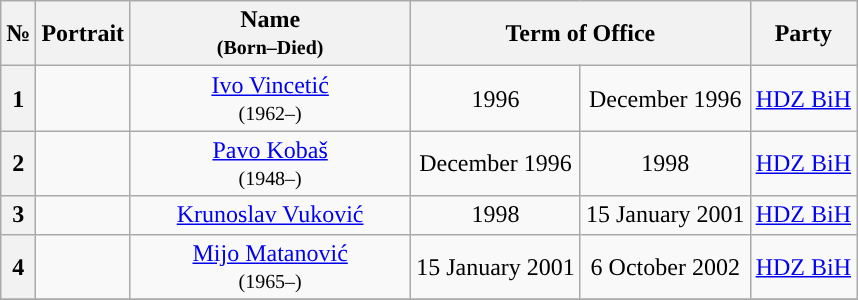<table class="wikitable" style="text-align:center">
<tr ->
<th>№</th>
<th>Portrait</th>
<th width=180>Name<br><small>(Born–Died)</small></th>
<th colspan=2>Term of Office</th>
<th>Party</th>
</tr>
<tr ->
<th style="background:">1</th>
<td></td>
<td><a href='#'>Ivo Vincetić</a><br><small>(1962–)</small></td>
<td>1996</td>
<td>December 1996</td>
<td><a href='#'>HDZ BiH</a></td>
</tr>
<tr ->
<th style="background:">2</th>
<td></td>
<td><a href='#'>Pavo Kobaš</a><br><small>(1948–)</small></td>
<td>December 1996</td>
<td>1998</td>
<td><a href='#'>HDZ BiH</a></td>
</tr>
<tr ->
<th style="background:">3</th>
<td></td>
<td><a href='#'>Krunoslav Vuković</a></td>
<td>1998</td>
<td>15 January 2001</td>
<td><a href='#'>HDZ BiH</a></td>
</tr>
<tr ->
<th style="background:">4</th>
<td></td>
<td><a href='#'>Mijo Matanović</a><br><small>(1965–)</small></td>
<td>15 January 2001</td>
<td>6 October 2002</td>
<td><a href='#'>HDZ BiH</a></td>
</tr>
<tr ->
</tr>
</table>
